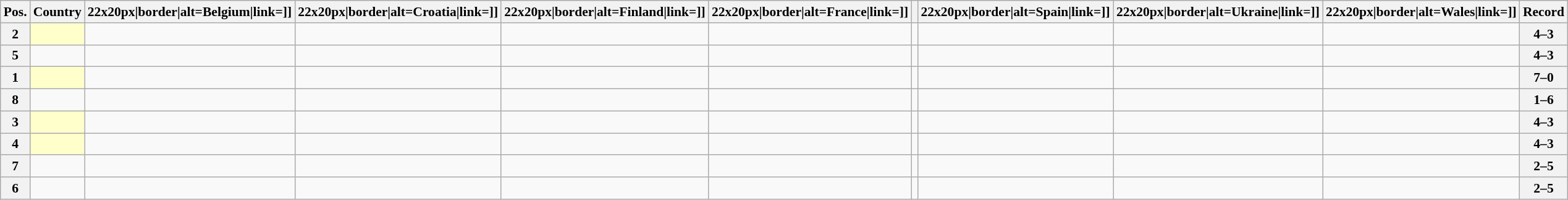<table class="wikitable sortable nowrap" style="text-align:center; font-size:0.9em;">
<tr>
<th>Pos.</th>
<th>Country</th>
<th [[Image:>22x20px|border|alt=Belgium|link=]]</th>
<th [[Image:>22x20px|border|alt=Croatia|link=]]</th>
<th [[Image:>22x20px|border|alt=Finland|link=]]</th>
<th [[Image:>22x20px|border|alt=France|link=]]</th>
<th></th>
<th [[Image:>22x20px|border|alt=Spain|link=]]</th>
<th [[Image:>22x20px|border|alt=Ukraine|link=]]</th>
<th [[Image:>22x20px|border|alt=Wales|link=]]</th>
<th>Record</th>
</tr>
<tr>
<th>2</th>
<td style="text-align:left; background:#ffffcc;"></td>
<td></td>
<td></td>
<td></td>
<td></td>
<td></td>
<td></td>
<td></td>
<td></td>
<th>4–3</th>
</tr>
<tr>
<th>5</th>
<td style="text-align:left;"></td>
<td></td>
<td></td>
<td></td>
<td></td>
<td></td>
<td></td>
<td></td>
<td></td>
<th>4–3</th>
</tr>
<tr>
<th>1</th>
<td style="text-align:left; background:#ffffcc;"></td>
<td></td>
<td></td>
<td></td>
<td></td>
<td></td>
<td></td>
<td></td>
<td></td>
<th>7–0</th>
</tr>
<tr>
<th>8</th>
<td style="text-align:left;"></td>
<td></td>
<td></td>
<td></td>
<td></td>
<td></td>
<td></td>
<td></td>
<td></td>
<th>1–6</th>
</tr>
<tr>
<th>3</th>
<td style="text-align:left; background:#ffffcc;"></td>
<td></td>
<td></td>
<td></td>
<td></td>
<td></td>
<td></td>
<td></td>
<td></td>
<th>4–3</th>
</tr>
<tr>
<th>4</th>
<td style="text-align:left; background:#ffffcc;"></td>
<td></td>
<td></td>
<td></td>
<td></td>
<td></td>
<td></td>
<td></td>
<td></td>
<th>4–3</th>
</tr>
<tr>
<th>7</th>
<td style="text-align:left;"></td>
<td></td>
<td></td>
<td></td>
<td></td>
<td></td>
<td></td>
<td></td>
<td></td>
<th>2–5</th>
</tr>
<tr>
<th>6</th>
<td style="text-align:left;"></td>
<td></td>
<td></td>
<td></td>
<td></td>
<td></td>
<td></td>
<td></td>
<td></td>
<th>2–5</th>
</tr>
</table>
